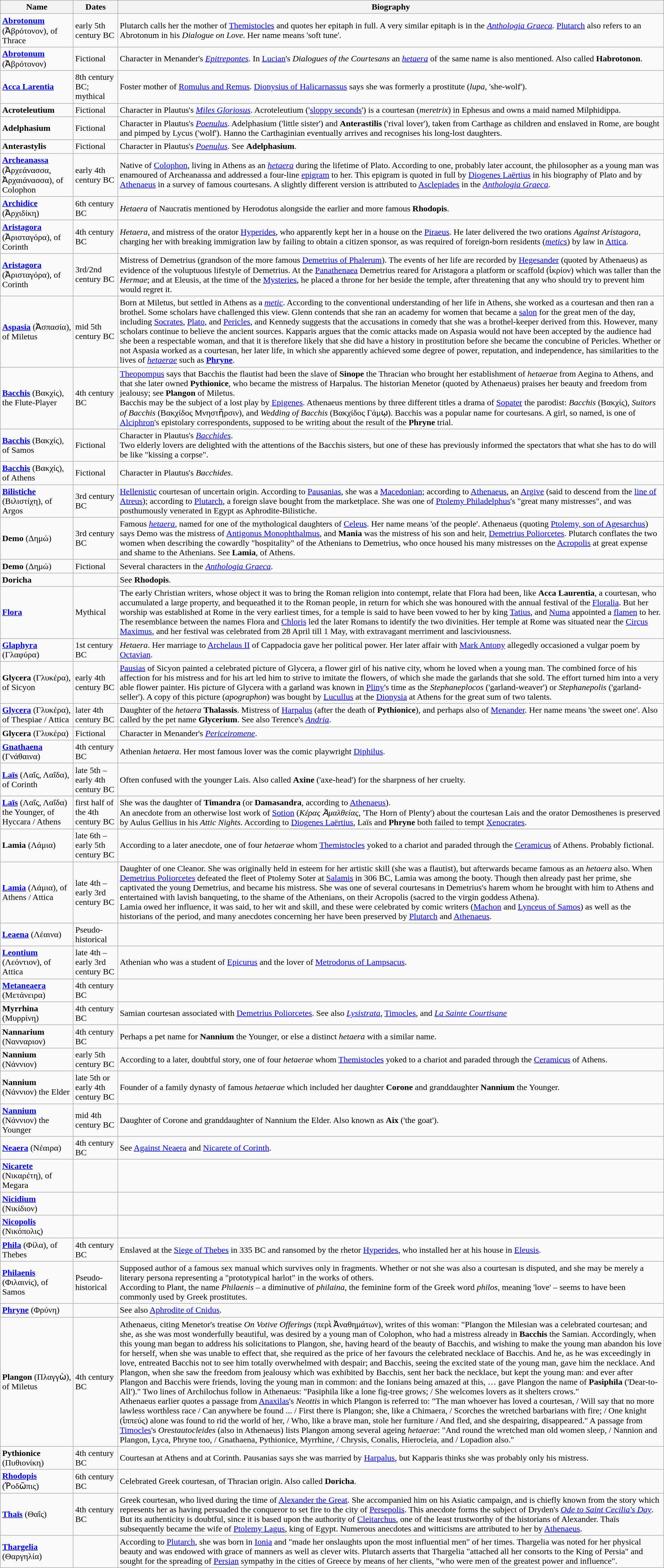<table class="wikitable">
<tr>
<th>Name</th>
<th>Dates</th>
<th>Biography</th>
</tr>
<tr>
<td><strong><a href='#'>Abrotonum</a></strong> (Ἀβρότονον), of Thrace</td>
<td>early 5th century BC</td>
<td>Plutarch calls her the mother of <a href='#'>Themistocles</a> and quotes her epitaph in full. A very similar epitaph is in the <em><a href='#'>Anthologia Graeca</a>.</em> <a href='#'>Plutarch</a> also refers to an Abrotonum in his <em>Dialogue on Love</em>. Her name means 'soft tune'.</td>
</tr>
<tr>
<td><strong><a href='#'>Abrotonum</a></strong> (Ἀβρότονον)</td>
<td>Fictional</td>
<td>Character in Menander's <em><a href='#'>Epitrepontes</a>.</em> In <a href='#'>Lucian</a>'s <em>Dialogues of the Courtesans</em> an <em><a href='#'>hetaera</a></em> of the same name is also mentioned. Also called <strong>Habrotonon</strong>.</td>
</tr>
<tr>
<td><strong><a href='#'>Acca Larentia</a></strong></td>
<td>8th century BC; mythical</td>
<td>Foster mother of <a href='#'>Romulus and Remus</a>. <a href='#'>Dionysius of Halicarnassus</a> says she was formerly a prostitute (<em>lupa</em>, 'she-wolf').</td>
</tr>
<tr>
<td><strong>Acroteleutium</strong></td>
<td>Fictional</td>
<td>Character in Plautus's <a href='#'><em>Miles Gloriosus</em></a>. Acroteleutium ('<a href='#'>sloppy seconds</a>') is a courtesan (<em>meretrix</em>) in Ephesus and owns a maid named Milphidippa.</td>
</tr>
<tr>
<td><strong>Adelphasium</strong></td>
<td>Fictional</td>
<td>Character in Plautus's <em><a href='#'>Poenulus</a></em>. Adelphasium ('little sister') and <strong>Anterastilis</strong> ('rival lover'), taken from Carthage as children and enslaved in Rome, are bought and pimped by Lycus ('wolf'). Hanno the Carthaginian eventually arrives and recognises his long-lost daughters.</td>
</tr>
<tr>
<td><strong>Anterastylis</strong></td>
<td>Fictional</td>
<td>Character in Plautus's <em><a href='#'>Poenulus</a></em>. See <strong>Adelphasium</strong>.</td>
</tr>
<tr>
<td><strong><a href='#'>Archeanassa</a></strong> (Ἀρχεάνασσα, Ἀρχαιάνασσα), of Colophon</td>
<td>early 4th century BC</td>
<td>Native of <a href='#'>Colophon</a>, living in Athens as an <em><a href='#'>hetaera</a></em> during the lifetime of Plato. According to one, probably later account, the philosopher as a young man was enamoured of Archeanassa and addressed a four-line <a href='#'>epigram</a> to her. This epigram is quoted in full by <a href='#'>Diogenes Laërtius</a> in his biography of Plato and by <a href='#'>Athenaeus</a> in a survey of famous courtesans. A slightly different version is attributed to <a href='#'>Asclepiades</a> in the <em><a href='#'>Anthologia Graeca</a></em>.</td>
</tr>
<tr>
<td><strong><a href='#'>Archidice</a></strong> (Ἀρχιδίκη)</td>
<td>6th century BC</td>
<td><em>Hetaera</em> of Naucratis mentioned by Herodotus alongside the earlier and more famous <strong>Rhodopis</strong>.</td>
</tr>
<tr>
<td><strong><a href='#'>Aristagora</a></strong> (Ἀρισταγόρα), of Corinth</td>
<td>4th century BC</td>
<td><em>Hetaera</em>, and mistress of the orator <a href='#'>Hyperides</a>, who apparently kept her in a house on the <a href='#'>Piraeus</a>. He later delivered the two orations <em>Against Aristagora</em>, charging her with breaking immigration law by failing to obtain a citizen sponsor, as was required of foreign-born residents (<em><a href='#'>metics</a></em>) by law in <a href='#'>Attica</a>.</td>
</tr>
<tr>
<td><strong><a href='#'>Aristagora</a></strong> (Ἀρισταγόρα), of Corinth</td>
<td>3rd/2nd century BC</td>
<td>Mistress of Demetrius (grandson of the more famous <a href='#'>Demetrius of Phalerum</a>). The events of her life are recorded by <a href='#'>Hegesander</a> (quoted by Athenaeus) as evidence of the voluptuous lifestyle of Demetrius. At the <a href='#'>Panathenaea</a> Demetrius reared for Aristagora a platform or scaffold (ἰκρίον) which was taller than the <em>Hermae</em>; and at Eleusis, at the time of the <a href='#'>Mysteries</a>, he placed a throne for her beside the temple, after threatening that any who should try to prevent him would regret it.</td>
</tr>
<tr>
<td><strong><a href='#'>Aspasia</a></strong> (Ἀσπασία), of Miletus</td>
<td>mid 5th century BC</td>
<td>Born at Miletus, but settled in Athens as a <em><a href='#'>metic</a></em>. According to the conventional understanding of her life in Athens, she worked as a courtesan and then ran a brothel. Some scholars have challenged this view. Glenn contends that she ran an academy for women that became a <a href='#'>salon</a> for the great men of the day, including <a href='#'>Socrates</a>, <a href='#'>Plato</a>, and <a href='#'>Pericles</a>, and Kennedy suggests that the accusations in comedy that she was a brothel-keeper derived from this. However, many scholars continue to believe the ancient sources. Kapparis argues that the comic attacks made on Aspasia would not have been accepted by the audience had she been a respectable woman, and that it is therefore likely that she did have a history in prostitution before she became the concubine of Pericles. Whether or not Aspasia worked as a courtesan, her later life, in which she apparently achieved some degree of power, reputation, and independence, has similarities to the lives of <em><a href='#'>hetaerae</a></em> such as <strong><a href='#'>Phryne</a></strong>.</td>
</tr>
<tr>
<td><a href='#'><strong>Bacchis</strong></a> (Βακχίς), the Flute-Player</td>
<td>4th century BC</td>
<td><a href='#'>Theopompus</a> says that Bacchis the flautist had been the slave of <strong>Sinope</strong> the Thracian who brought her establishment of <em>hetaerae</em> from Aegina to Athens, and that she later owned <strong>Pythionice</strong>, who became the mistress of Harpalus. The historian Menetor (quoted by Athenaeus) praises her beauty and freedom from jealousy; see <strong>Plangon</strong> of Miletus. <br>Bacchis may be the subject of a lost play by <a href='#'>Epigenes</a>. Athenaeus mentions by three different titles a drama of <a href='#'>Sopater</a> the parodist: <em>Bacchis</em> (Βακχίς), <em>Suitors of Bacchis</em> (Βακχίδος Μνηστῆρσιν), and <em>Wedding of Bacchis</em> (Βακχίδος Γάμῳ). Bacchis was a popular name for courtesans. A girl, so named, is one of <a href='#'>Alciphron</a>'s epistolary correspondents, supposed to be writing about the result of the <strong>Phryne</strong> trial.</td>
</tr>
<tr>
<td><a href='#'><strong>Bacchis</strong></a> (Βακχίς), of Samos</td>
<td>Fictional</td>
<td>Character in Plautus's <em><a href='#'>Bacchides</a></em>.<br>Two elderly lovers are delighted with the attentions of the Bacchis sisters, but one of these has previously informed the spectators that what she has to do will be like "kissing a corpse".</td>
</tr>
<tr>
<td><a href='#'><strong>Bacchis</strong></a> (Βακχίς), of Athens</td>
<td>Fictional</td>
<td>Character in Plautus's <em>Bacchides</em>.</td>
</tr>
<tr>
<td><strong><a href='#'>Bilistiche</a></strong> (Βιλιστίχη), of Argos</td>
<td>3rd century BC</td>
<td><a href='#'>Hellenistic</a> courtesan of uncertain origin. According to <a href='#'>Pausanias</a>, she was a <a href='#'>Macedonian</a>; according to <a href='#'>Athenaeus</a>, an <a href='#'>Argive</a> (said to descend from the <a href='#'>line of Atreus</a>); according to <a href='#'>Plutarch</a>, a foreign slave bought from the marketplace. She was one of <a href='#'>Ptolemy Philadelphus</a>'s "great many mistresses", and was posthumously venerated in Egypt as Aphrodite-Bilistiche.</td>
</tr>
<tr>
<td><strong>Demo</strong> (Δημώ)</td>
<td>3rd century BC</td>
<td>Famous <a href='#'><em>hetaera</em></a>, named for one of the mythological daughters of <a href='#'>Celeus</a>. Her name means 'of the people'. Athenaeus (quoting <a href='#'>Ptolemy, son of Agesarchus</a>) says Demo was the mistress of <a href='#'>Antigonus Monophthalmus</a>, and <strong>Mania</strong> was the mistress of his son and heir, <a href='#'>Demetrius Poliorcetes</a>. Plutarch conflates the two women when describing the cowardly "hospitality" of the Athenians to Demetrius, who once housed his many mistresses on the <a href='#'>Acropolis</a> at great expense and shame to the Athenians. See <strong>Lamia</strong>, of Athens.</td>
</tr>
<tr>
<td><strong>Demo</strong> (Δημώ)</td>
<td>Fictional</td>
<td>Several characters in the <em><a href='#'>Anthologia Graeca</a></em>.</td>
</tr>
<tr>
<td><strong>Doricha</strong></td>
<td></td>
<td>See <strong>Rhodopis</strong>.</td>
</tr>
<tr>
<td><strong><a href='#'>Flora</a></strong></td>
<td>Mythical</td>
<td>The early Christian writers, whose object it was to bring the Roman religion into contempt, relate that Flora had been, like <strong>Acca Laurentia</strong>, a courtesan, who accumulated a large property, and bequeathed it to the Roman people, in return for which she was honoured with the annual festival of the <a href='#'>Floralia</a>. But her worship was established at Rome in the very earliest times, for a temple is said to have been vowed to her by king <a href='#'>Tatius</a>, and <a href='#'>Numa</a> appointed a <a href='#'>flamen</a> to her. The resemblance between the names Flora and <a href='#'>Chloris</a> led the later Romans to identify the two divinities. Her temple at Rome was situated near the <a href='#'>Circus Maximus</a>, and her festival was celebrated from 28 April till 1 May, with extravagant merriment and lasciviousness.</td>
</tr>
<tr>
<td><a href='#'><strong>Glaphyra</strong></a> (Γλαφύρα)</td>
<td>1st century BC</td>
<td><em>Hetaera</em>. Her marriage to <a href='#'>Archelaus II</a> of Cappadocia gave her political power. Her later affair with <a href='#'>Mark Antony</a> allegedly occasioned a vulgar poem by <a href='#'>Octavian</a>.</td>
</tr>
<tr>
<td><strong>Glycera</strong> (Γλυκέρα), of Sicyon</td>
<td>early 4th century BC</td>
<td><a href='#'>Pausias</a> of Sicyon painted a celebrated picture of Glycera, a flower girl of his native city, whom he loved when a young man. The combined force of his affection for his mistress and for his art led him to strive to imitate the flowers, of which she made the garlands that she sold. The effort turned him into a very able flower painter. His picture of Glycera with a garland was known in <a href='#'>Pliny</a>'s time as the <em>Stephaneplocos</em> ('garland-weaver') or <em>Stephanepolis</em> ('garland-seller'). A copy of this picture (<em>apographon</em>) was bought by <a href='#'>Lucullus</a> at the <a href='#'>Dionysia</a> at Athens for the great sum of two talents.</td>
</tr>
<tr>
<td><strong><a href='#'>Glycera</a></strong> (Γλυκέρα), of Thespiae / Attica</td>
<td>later 4th century BC</td>
<td>Daughter of the <em>hetaera</em> <strong>Thalassis</strong>. Mistress of <a href='#'>Harpalus</a> (after the death of <strong>Pythionice</strong>), and perhaps also of <a href='#'>Menander</a>. Her name means 'the sweet one'. Also called by the pet name <strong>Glycerium</strong>. See also Terence's <a href='#'><em>Andria</em></a>.</td>
</tr>
<tr>
<td><strong>Glycera</strong> (Γλυκέρα)</td>
<td>Fictional</td>
<td>Character in Menander's <em><a href='#'>Periceiromene</a></em>.</td>
</tr>
<tr>
<td><strong><a href='#'>Gnathaena</a></strong> (Γνάθαινα)</td>
<td>4th century BC</td>
<td>Athenian <em>hetaera</em>. Her most famous lover was the comic playwright <a href='#'>Diphilus</a>.</td>
</tr>
<tr>
<td><a href='#'><strong>Laïs</strong></a> (Λαΐς, Λαΐδα), of Corinth</td>
<td>late 5th – early 4th century BC</td>
<td>Often confused with the younger Lais. Also called <strong>Axine</strong> ('axe-head') for the sharpness of her cruelty.</td>
</tr>
<tr>
<td><a href='#'><strong>Laïs</strong></a> (Λαΐς, Λαΐδα) the Younger, of Hyccara / Athens</td>
<td>first half of the 4th century BC</td>
<td>She was the daughter of <strong>Timandra</strong> (or <strong>Damasandra</strong>, according to <a href='#'>Athenaeus</a>). <br>An anecdote from an otherwise lost work of <a href='#'>Sotion</a> (<em>Κέρας Ἀμαλθείας</em>, 'The Horn of Plenty') about the courtesan Lais and the orator Demosthenes is preserved by Aulus Gellius in his <em>Attic Nights</em>.

According to <a href='#'>Diogenes Laërtius</a>, Laïs and <strong>Phryne</strong> both failed to tempt <a href='#'>Xenocrates</a>.</td>
</tr>
<tr>
<td><strong>Lamia</strong> (Λάμια)</td>
<td>late 6th – early 5th century BC</td>
<td>According to a later anecdote, one of four <em>hetaerae</em> whom <a href='#'>Themistocles</a> yoked to a chariot and paraded through the <a href='#'>Ceramicus</a> of Athens. Probably fictional.</td>
</tr>
<tr>
<td><strong><a href='#'>Lamia</a></strong> (Λάμια), of Athens / Attica</td>
<td>late 4th – early 3rd century BC</td>
<td>Daughter of one Cleanor. She was originally held in esteem for her artistic skill (she was a flautist), but afterwards became famous as an <em>hetaera</em> also. When <a href='#'>Demetrius Poliorcetes</a> defeated the fleet of Ptolemy Soter at <a href='#'>Salamis</a> in 306 BC, Lamia was among the booty. Though then already past her prime, she captivated the young Demetrius, and became his mistress. She was one of several courtesans in Demetrius's harem whom he brought with him to Athens and entertained with lavish banqueting, to the shame of the Athenians, on their Acropolis (sacred to the virgin goddess Athena). <br>Lamia owed her influence, it was said, to her wit and skill, and these were celebrated by comic writers (<a href='#'>Machon</a> and <a href='#'>Lynceus of Samos</a>) as well as the historians of the period, and many anecdotes concerning her have been preserved by <a href='#'>Plutarch</a> and <a href='#'>Athenaeus</a>.</td>
</tr>
<tr>
<td><strong><a href='#'>Leaena</a></strong> (Λέαινα)</td>
<td>Pseudo-historical</td>
<td></td>
</tr>
<tr>
<td><strong><a href='#'>Leontium</a></strong> (Λεόντιον), of Attica</td>
<td>late 4th – early 3rd century BC</td>
<td>Athenian  who was a student of <a href='#'>Epicurus</a> and the lover of <a href='#'>Metrodorus of Lampsacus</a>.</td>
</tr>
<tr>
<td><strong><a href='#'>Metaneaera</a></strong> (Μετάνειρα)</td>
<td>4th century BC</td>
<td></td>
</tr>
<tr>
<td><strong>Myrrhina</strong> (Μυρρίνη)</td>
<td>4th century BC</td>
<td>Samian courtesan associated with <a href='#'>Demetrius Poliorcetes</a>. See also <em><a href='#'>Lysistrata</a></em>, <a href='#'>Timocles</a>, and <em><a href='#'>La Sainte Courtisane</a></em></td>
</tr>
<tr>
<td><strong>Nannarium</strong> (Νανναριον)</td>
<td>4th century BC</td>
<td>Perhaps a pet name for <strong>Nannium</strong> the Younger, or else a distinct <em>hetaera</em> with a similar name.</td>
</tr>
<tr>
<td><strong>Nannium</strong> (Νάννιον)</td>
<td>early 5th century BC</td>
<td>According to a later, doubtful story, one of four <em>hetaerae</em> whom <a href='#'>Themistocles</a> yoked to a chariot and paraded through the <a href='#'>Ceramicus</a> of Athens.</td>
</tr>
<tr>
<td><strong>Nannium</strong> (Νάννιον) the Elder</td>
<td>late 5th or early 4th century BC</td>
<td>Founder of a family dynasty of famous <em>hetaerae</em> which included her daughter <strong>Corone</strong> and granddaughter <strong>Nannium</strong> the Younger.</td>
</tr>
<tr>
<td><strong><a href='#'>Nannium</a></strong> (Νάννιον) the Younger</td>
<td>mid 4th century BC</td>
<td>Daughter of Corone and granddaughter of Nannium the Elder. Also known as <strong>Aix</strong> ('the goat').</td>
</tr>
<tr>
<td><a href='#'><strong>Neaera</strong></a> (Νέαιρα)</td>
<td>4th century BC</td>
<td>See <a href='#'>Against Neaera</a> and <a href='#'>Nicarete of Corinth</a>.</td>
</tr>
<tr>
<td><a href='#'><strong>Nicarete</strong></a> (Νικαρέτη), of Megara</td>
<td></td>
<td></td>
</tr>
<tr>
<td><strong><a href='#'>Nicidium</a></strong> (Νικίδιον)</td>
<td></td>
<td></td>
</tr>
<tr>
<td><a href='#'><strong>Nicopolis</strong></a> (Νικόπολις)</td>
<td></td>
<td></td>
</tr>
<tr>
<td><a href='#'><strong>Phila</strong></a> (Φίλα), of Thebes</td>
<td>4th century BC</td>
<td>Enslaved at the <a href='#'>Siege of Thebes</a> in 335 BC and ransomed by the rhetor <a href='#'>Hyperides</a>, who installed her at his house in <a href='#'>Eleusis</a>.</td>
</tr>
<tr>
<td><strong><a href='#'>Philaenis</a></strong> (Φιλαινίς), of Samos</td>
<td>Pseudo-historical</td>
<td>Supposed author of a famous sex manual which survives only in fragments. Whether or not she was also a courtesan is disputed, and she may be merely a literary persona representing a "prototypical harlot" in the works of others.<br>According to Plant, the name <em>Philaenis</em> – a diminutive of <em>philaina</em>, the feminine form of the Greek word <em>philos</em>, meaning 'love' – seems to have been commonly used by Greek prostitutes.</td>
</tr>
<tr>
<td><strong><a href='#'>Phryne</a></strong> (Φρύνη)</td>
<td></td>
<td>See also <a href='#'>Aphrodite of Cnidus</a>.</td>
</tr>
<tr>
<td><strong>Plangon</strong> (Πλαγγὼ), of Miletus</td>
<td>4th century BC</td>
<td>Athenaeus, citing Menetor's treatise <em>On Votive Offerings</em> (περὶ Ἀναθημάτων), writes of this woman: "Plangon the Milesian was a celebrated courtesan; and she, as she was most wonderfully beautiful, was desired by a young man of Colophon, who had a mistress already in <strong>Bacchis</strong> the Samian. Accordingly, when this young man began to address his solicitations to Plangon, she, having heard of the beauty of Bacchis, and wishing to make the young man abandon his love for herself, when she was unable to effect that, she required as the price of her favours the celebrated necklace of Bacchis. And he, as he was exceedingly in love, entreated Bacchis not to see him totally overwhelmed with despair; and Bacchis, seeing the excited state of the young man, gave him the necklace. And Plangon, when she saw the freedom from jealousy which was exhibited by Bacchis, sent her back the necklace, but kept the young man: and ever after Plangon and Bacchis were friends, loving the young man in common: and the Ionians being amazed at this, … gave Plangon the name of <strong>Pasiphila</strong> ('Dear-to-All')." Two lines of Archilochus follow in Athenaeus: "Pasiphila like a lone fig-tree grows; / She welcomes lovers as it shelters crows."<br>Athenaeus earlier quotes a passage from <a href='#'>Anaxilas</a>'s <em>Neottis</em> in which Plangon is referred to: "The man whoever has loved a courtesan, / Will say that no more lawless worthless race / Can anywhere be found ... / First there is Plangon; she, like a Chimaera, / Scorches the wretched barbarians with fire; / One knight (ἱππεύς) alone was found to rid the world of her, / Who, like a brave man, stole her furniture / And fled, and she despairing, disappeared." A passage from <a href='#'>Timocles</a>'s <em>Orestautocleides</em> (also in Athenaeus) lists Plangon among several ageing <em>hetaerae</em>: "And round the wretched man old women sleep, / Nannion and Plangon, Lyca, Phryne too, / Gnathaena, Pythionice, Myrrhine, / Chrysis, Conalis, Hierocleia, and / Lopadion also."</td>
</tr>
<tr>
<td><strong>Pythionice</strong> (Πυθιονίκη)</td>
<td>4th century BC</td>
<td>Courtesan at Athens and at Corinth. Pausanias says she was married by <a href='#'>Harpalus</a>, but Kapparis thinks she was probably only his mistress.</td>
</tr>
<tr>
<td><a href='#'><strong>Rhodopis</strong></a> (Ῥοδῶπις)</td>
<td>6th century BC</td>
<td>Celebrated Greek courtesan, of Thracian origin. Also called <strong>Doricha</strong>.</td>
</tr>
<tr>
<td><strong><a href='#'>Thaïs</a></strong> (Θαΐς)</td>
<td>4th century BC</td>
<td>Greek courtesan, who lived during the time of <a href='#'>Alexander the Great</a>. She accompanied him on his Asiatic campaign, and is chiefly known from the story which represents her as having persuaded the conqueror to set fire to the city of <a href='#'>Persepolis</a>. This anecdote forms the subject of Dryden's <a href='#'><em>Ode</em> <em>to Saint Cecilia's Day</em></a>. But its authenticity is doubtful, since it is based upon the authority of <a href='#'>Cleitarchus</a>, one of the least trustworthy of the historians of Alexander. Thaïs subsequently became the wife of <a href='#'>Ptolemy Lagus</a>, king of Egypt. Numerous anecdotes and witticisms are attributed to her by <a href='#'>Athenaeus</a>.</td>
</tr>
<tr>
<td><a href='#'><strong>Thargelia</strong></a> (Θαργηλία)</td>
<td></td>
<td>According to <a href='#'>Plutarch</a>, she was born in <a href='#'>Ionia</a> and "made her onslaughts upon the most influential men" of her times. Thargelia was noted for her physical beauty and was endowed with grace of manners as well as clever wits. Plutarch asserts that Thargelia "attached all her consorts to the King of Persia" and sought for the spreading of <a href='#'>Persian</a> sympathy in the cities of Greece by means of her clients, "who were men of the greatest power and influence".</td>
</tr>
</table>
